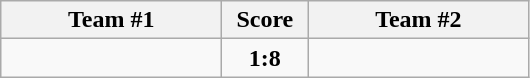<table class="wikitable" style="text-align:center;">
<tr>
<th width=140>Team #1</th>
<th width=50>Score</th>
<th width=140>Team #2</th>
</tr>
<tr>
<td style="text-align:right;"></td>
<td><strong>1:8</strong></td>
<td style="text-align:left;"></td>
</tr>
</table>
